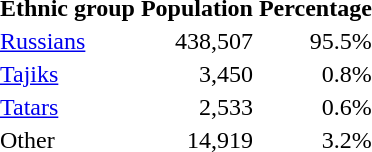<table>
<tr>
<td valign="top"><br><table class="standard">
<tr>
<th>Ethnic group</th>
<th>Population</th>
<th>Percentage</th>
</tr>
<tr>
<td><a href='#'>Russians</a></td>
<td align="right">438,507</td>
<td align="right">95.5%</td>
</tr>
<tr>
<td><a href='#'>Tajiks</a></td>
<td align="right">3,450</td>
<td align="right">0.8%</td>
</tr>
<tr>
<td><a href='#'>Tatars</a></td>
<td align="right">2,533</td>
<td align="right">0.6%</td>
</tr>
<tr>
<td>Other</td>
<td align="right">14,919</td>
<td align="right">3.2%</td>
</tr>
<tr>
</tr>
</table>
</td>
</tr>
</table>
